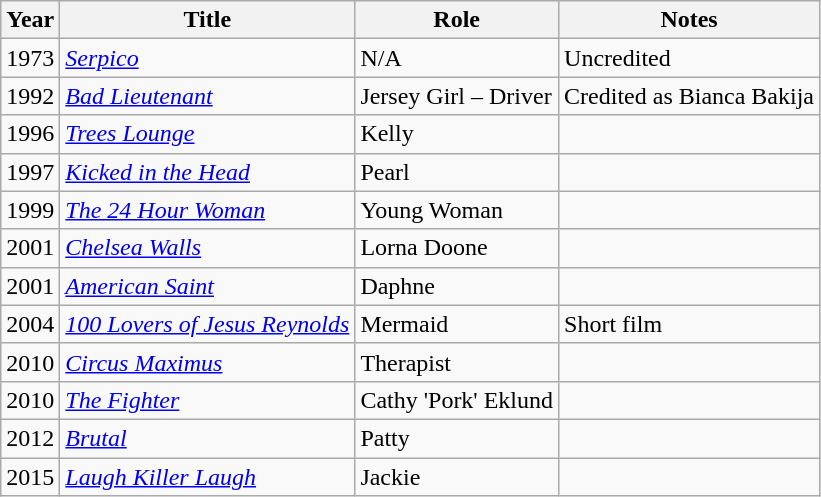<table class="wikitable">
<tr>
<th>Year</th>
<th>Title</th>
<th>Role</th>
<th>Notes</th>
</tr>
<tr>
<td>1973</td>
<td><em><a href='#'>Serpico</a></em></td>
<td>N/A</td>
<td>Uncredited</td>
</tr>
<tr>
<td>1992</td>
<td><em><a href='#'>Bad Lieutenant</a></em></td>
<td>Jersey Girl – Driver</td>
<td>Credited as Bianca Bakija</td>
</tr>
<tr>
<td>1996</td>
<td><em><a href='#'>Trees Lounge</a></em></td>
<td>Kelly</td>
<td></td>
</tr>
<tr>
<td>1997</td>
<td><em><a href='#'>Kicked in the Head</a></em></td>
<td>Pearl</td>
<td></td>
</tr>
<tr>
<td>1999</td>
<td><em><a href='#'>The 24 Hour Woman</a></em></td>
<td>Young Woman</td>
<td></td>
</tr>
<tr>
<td>2001</td>
<td><em><a href='#'>Chelsea Walls</a></em></td>
<td>Lorna Doone</td>
<td></td>
</tr>
<tr>
<td>2001</td>
<td><em><a href='#'>American Saint</a></em></td>
<td>Daphne</td>
<td></td>
</tr>
<tr>
<td>2004</td>
<td><em><a href='#'>100 Lovers of Jesus Reynolds</a></em></td>
<td>Mermaid</td>
<td>Short film</td>
</tr>
<tr>
<td>2010</td>
<td><em><a href='#'>Circus Maximus</a></em></td>
<td>Therapist</td>
<td></td>
</tr>
<tr>
<td>2010</td>
<td><em><a href='#'>The Fighter</a></em></td>
<td>Cathy 'Pork' Eklund</td>
<td></td>
</tr>
<tr>
<td>2012</td>
<td><em><a href='#'>Brutal</a></em></td>
<td>Patty</td>
<td></td>
</tr>
<tr>
<td>2015</td>
<td><em><a href='#'>Laugh Killer Laugh</a></em></td>
<td>Jackie</td>
<td></td>
</tr>
</table>
